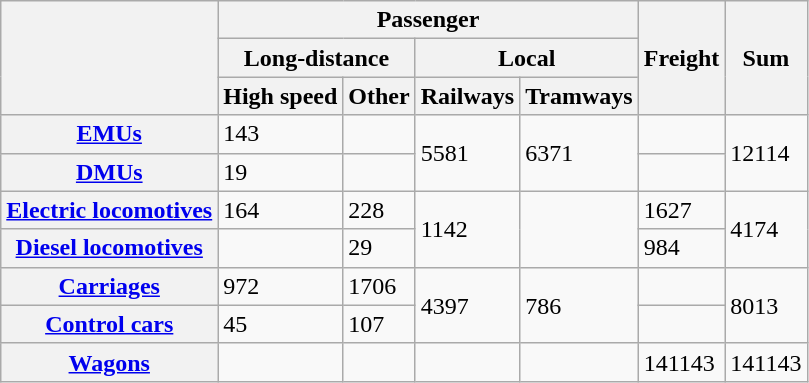<table class="wikitable">
<tr>
<th rowspan="3"></th>
<th colspan="4">Passenger</th>
<th rowspan="3">Freight</th>
<th rowspan="3">Sum</th>
</tr>
<tr>
<th colspan="2">Long-distance</th>
<th colspan="2">Local</th>
</tr>
<tr>
<th>High speed</th>
<th>Other</th>
<th>Railways</th>
<th>Tramways</th>
</tr>
<tr>
<th><a href='#'>EMUs</a></th>
<td>143</td>
<td></td>
<td rowspan="2">5581</td>
<td rowspan="2">6371</td>
<td></td>
<td rowspan="2">12114</td>
</tr>
<tr>
<th><a href='#'>DMUs</a></th>
<td>19</td>
<td></td>
<td></td>
</tr>
<tr>
<th><a href='#'>Electric locomotives</a></th>
<td>164</td>
<td>228</td>
<td rowspan="2">1142</td>
<td rowspan="2"></td>
<td>1627</td>
<td rowspan="2">4174</td>
</tr>
<tr>
<th><a href='#'>Diesel locomotives</a></th>
<td></td>
<td>29</td>
<td>984</td>
</tr>
<tr>
<th><a href='#'>Carriages</a></th>
<td>972</td>
<td>1706</td>
<td rowspan="2">4397</td>
<td rowspan="2">786</td>
<td></td>
<td rowspan="2">8013</td>
</tr>
<tr>
<th><a href='#'>Control cars</a></th>
<td>45</td>
<td>107</td>
<td></td>
</tr>
<tr>
<th><a href='#'>Wagons</a></th>
<td></td>
<td></td>
<td></td>
<td></td>
<td>141143</td>
<td>141143</td>
</tr>
</table>
